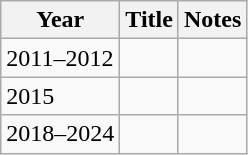<table class="wikitable">
<tr>
<th>Year</th>
<th>Title</th>
<th class="unsortable">Notes</th>
</tr>
<tr>
<td>2011–2012</td>
<td><em></em></td>
<td></td>
</tr>
<tr>
<td>2015</td>
<td><em></em></td>
<td></td>
</tr>
<tr>
<td>2018–2024</td>
<td><em></em></td>
<td></td>
</tr>
</table>
